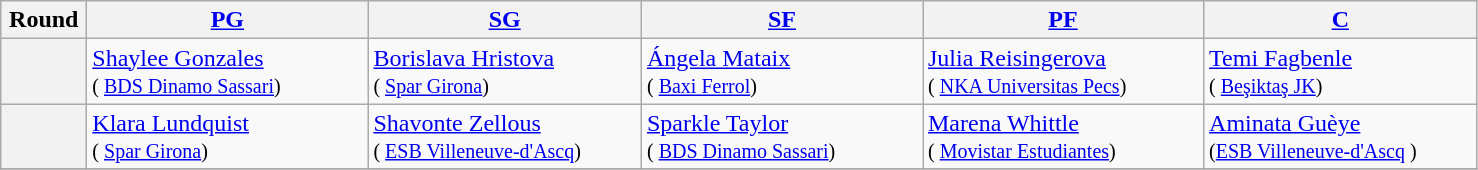<table class="wikitable sortable" style="text-align: center;">
<tr>
<th style="width:50px;">Round</th>
<th style="width:180px;"><a href='#'>PG</a></th>
<th style="width:175px;"><a href='#'>SG</a></th>
<th style="width:180px;"><a href='#'>SF</a></th>
<th style="width:180px;"><a href='#'>PF</a></th>
<th style="width:175px;"><a href='#'>C</a></th>
</tr>
<tr>
<th></th>
<td style="text-align:left;"> <a href='#'>Shaylee Gonzales</a><br><small>( <a href='#'>BDS Dinamo Sassari</a>)</small></td>
<td style="text-align:left;"> <a href='#'>Borislava Hristova</a><br><small>( <a href='#'>Spar Girona</a>)</small></td>
<td style="text-align:left;"> <a href='#'>Ángela Mataix</a><br><small>( <a href='#'>Baxi Ferrol</a>)</small></td>
<td style="text-align:left;"> <a href='#'>Julia Reisingerova</a><br><small>( <a href='#'>NKA Universitas Pecs</a>)</small></td>
<td style="text-align:left;"> <a href='#'>Temi Fagbenle</a><br><small>( <a href='#'>Beşiktaş JK</a>)</small></td>
</tr>
<tr>
<th></th>
<td style="text-align:left;"> <a href='#'>Klara Lundquist</a><br><small>( <a href='#'>Spar Girona</a>)</small></td>
<td style="text-align:left;"> <a href='#'>Shavonte Zellous</a><br><small>( <a href='#'>ESB Villeneuve-d'Ascq</a>)</small></td>
<td style="text-align:left;"> <a href='#'>Sparkle Taylor</a><br><small>( <a href='#'>BDS Dinamo Sassari</a>)</small></td>
<td style="text-align:left;">  <a href='#'>Marena Whittle</a><br><small>( <a href='#'>Movistar Estudiantes</a>)</small></td>
<td style="text-align:left;"> <a href='#'>Aminata Guèye</a><br><small>(<a href='#'>ESB Villeneuve-d'Ascq</a> )</small></td>
</tr>
<tr>
</tr>
</table>
